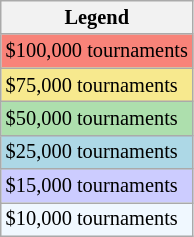<table class="wikitable" style="font-size:85%">
<tr>
<th>Legend</th>
</tr>
<tr style="background:#f88379;">
<td>$100,000 tournaments</td>
</tr>
<tr style="background:#f7e98e;">
<td>$75,000 tournaments</td>
</tr>
<tr style="background:#addfad;">
<td>$50,000 tournaments</td>
</tr>
<tr style="background:lightblue;">
<td>$25,000 tournaments</td>
</tr>
<tr style="background:#ccccff;">
<td>$15,000 tournaments</td>
</tr>
<tr style="background:#f0f8ff;">
<td>$10,000 tournaments</td>
</tr>
</table>
